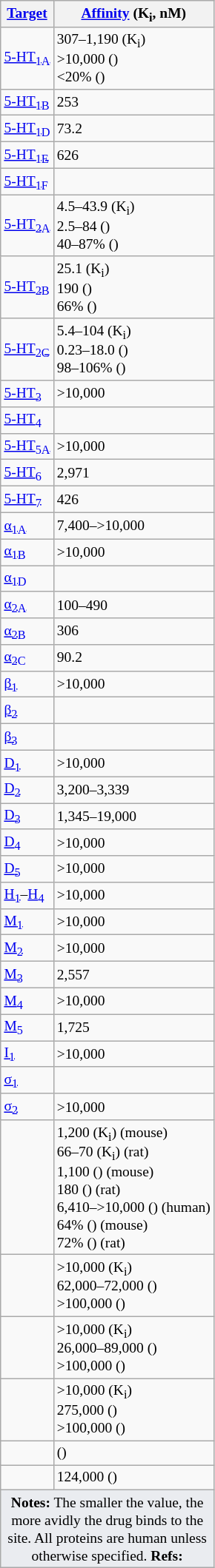<table class="wikitable floatleft" style="font-size:small;">
<tr>
<th><a href='#'>Target</a></th>
<th><a href='#'>Affinity</a> (K<sub>i</sub>, nM)</th>
</tr>
<tr>
<td><a href='#'>5-HT<sub>1A</sub></a></td>
<td>307–1,190 (K<sub>i</sub>)<br>>10,000 ()<br><20% ()</td>
</tr>
<tr>
<td><a href='#'>5-HT<sub>1B</sub></a></td>
<td>253</td>
</tr>
<tr>
<td><a href='#'>5-HT<sub>1D</sub></a></td>
<td>73.2</td>
</tr>
<tr>
<td><a href='#'>5-HT<sub>1E</sub></a></td>
<td>626</td>
</tr>
<tr>
<td><a href='#'>5-HT<sub>1F</sub></a></td>
<td></td>
</tr>
<tr>
<td><a href='#'>5-HT<sub>2A</sub></a></td>
<td>4.5–43.9 (K<sub>i</sub>)<br>2.5–84 ()<br>40–87% ()</td>
</tr>
<tr>
<td><a href='#'>5-HT<sub>2B</sub></a></td>
<td>25.1 (K<sub>i</sub>)<br>190 ()<br>66% ()</td>
</tr>
<tr>
<td><a href='#'>5-HT<sub>2C</sub></a></td>
<td>5.4–104 (K<sub>i</sub>)<br>0.23–18.0 ()<br>98–106% ()</td>
</tr>
<tr>
<td><a href='#'>5-HT<sub>3</sub></a></td>
<td>>10,000</td>
</tr>
<tr>
<td><a href='#'>5-HT<sub>4</sub></a></td>
<td></td>
</tr>
<tr>
<td><a href='#'>5-HT<sub>5A</sub></a></td>
<td>>10,000</td>
</tr>
<tr>
<td><a href='#'>5-HT<sub>6</sub></a></td>
<td>2,971</td>
</tr>
<tr>
<td><a href='#'>5-HT<sub>7</sub></a></td>
<td>426</td>
</tr>
<tr>
<td><a href='#'>α<sub>1A</sub></a></td>
<td>7,400–>10,000</td>
</tr>
<tr>
<td><a href='#'>α<sub>1B</sub></a></td>
<td>>10,000</td>
</tr>
<tr>
<td><a href='#'>α<sub>1D</sub></a></td>
<td></td>
</tr>
<tr>
<td><a href='#'>α<sub>2A</sub></a></td>
<td>100–490</td>
</tr>
<tr>
<td><a href='#'>α<sub>2B</sub></a></td>
<td>306</td>
</tr>
<tr>
<td><a href='#'>α<sub>2C</sub></a></td>
<td>90.2</td>
</tr>
<tr>
<td><a href='#'>β<sub>1</sub></a></td>
<td>>10,000</td>
</tr>
<tr>
<td><a href='#'>β<sub>2</sub></a></td>
<td></td>
</tr>
<tr>
<td><a href='#'>β<sub>3</sub></a></td>
<td></td>
</tr>
<tr>
<td><a href='#'>D<sub>1</sub></a></td>
<td>>10,000</td>
</tr>
<tr>
<td><a href='#'>D<sub>2</sub></a></td>
<td>3,200–3,339</td>
</tr>
<tr>
<td><a href='#'>D<sub>3</sub></a></td>
<td>1,345–19,000</td>
</tr>
<tr>
<td><a href='#'>D<sub>4</sub></a></td>
<td>>10,000</td>
</tr>
<tr>
<td><a href='#'>D<sub>5</sub></a></td>
<td>>10,000</td>
</tr>
<tr>
<td><a href='#'>H<sub>1</sub></a>–<a href='#'>H<sub>4</sub></a></td>
<td>>10,000</td>
</tr>
<tr>
<td><a href='#'>M<sub>1</sub></a></td>
<td>>10,000</td>
</tr>
<tr>
<td><a href='#'>M<sub>2</sub></a></td>
<td>>10,000</td>
</tr>
<tr>
<td><a href='#'>M<sub>3</sub></a></td>
<td>2,557</td>
</tr>
<tr>
<td><a href='#'>M<sub>4</sub></a></td>
<td>>10,000</td>
</tr>
<tr>
<td><a href='#'>M<sub>5</sub></a></td>
<td>1,725</td>
</tr>
<tr>
<td><a href='#'>I<sub>1</sub></a></td>
<td>>10,000</td>
</tr>
<tr>
<td><a href='#'>σ<sub>1</sub></a></td>
<td></td>
</tr>
<tr>
<td><a href='#'>σ<sub>2</sub></a></td>
<td>>10,000</td>
</tr>
<tr>
<td></td>
<td>1,200 (K<sub>i</sub>) (mouse)<br>66–70 (K<sub>i</sub>) (rat)<br>1,100 () (mouse)<br>180 () (rat)<br>6,410–>10,000 () (human)<br>64% () (mouse)<br>72% () (rat)</td>
</tr>
<tr>
<td></td>
<td>>10,000 (K<sub>i</sub>)<br>62,000–72,000 ()<br>>100,000 ()</td>
</tr>
<tr>
<td></td>
<td>>10,000 (K<sub>i</sub>)<br>26,000–89,000 ()<br>>100,000 ()</td>
</tr>
<tr>
<td></td>
<td>>10,000 (K<sub>i</sub>)<br>275,000 ()<br>>100,000 ()</td>
</tr>
<tr>
<td></td>
<td> ()</td>
</tr>
<tr>
<td></td>
<td>124,000 ()</td>
</tr>
<tr class="sortbottom">
<td colspan="2" style="width: 1px; background-color:#eaecf0; text-align: center;"><strong>Notes:</strong> The smaller the value, the more avidly the drug binds to the site. All proteins are human unless otherwise specified. <strong>Refs:</strong> </td>
</tr>
</table>
